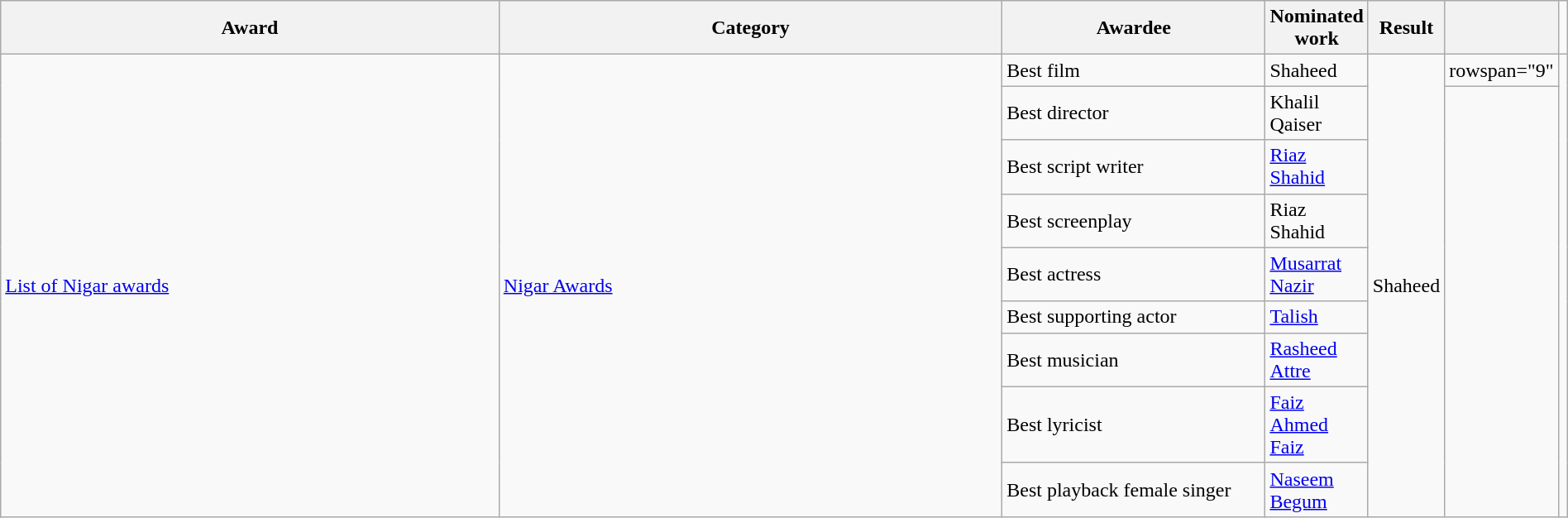<table class="wikitable sortable" width=100%>
<tr>
<th style="width:40%;">Award</th>
<th style="width:40%;">Category</th>
<th style="width:40%;">Awardee</th>
<th style="width:40%;">Nominated work</th>
<th style="width:10%;">Result</th>
<th width=5%></th>
</tr>
<tr>
<td rowspan="9"><a href='#'>List of Nigar awards</a></td>
<td rowspan="9"><a href='#'>Nigar Awards</a></td>
<td>Best film</td>
<td>Shaheed</td>
<td rowspan="9">Shaheed</td>
<td>rowspan="9"</td>
<td rowspan="9"></td>
</tr>
<tr>
<td>Best director</td>
<td>Khalil Qaiser</td>
</tr>
<tr>
<td>Best script writer</td>
<td><a href='#'>Riaz Shahid</a></td>
</tr>
<tr>
<td>Best screenplay</td>
<td>Riaz Shahid</td>
</tr>
<tr>
<td>Best actress</td>
<td><a href='#'>Musarrat Nazir</a></td>
</tr>
<tr>
<td>Best supporting actor</td>
<td><a href='#'>Talish</a></td>
</tr>
<tr>
<td>Best musician</td>
<td><a href='#'>Rasheed Attre</a></td>
</tr>
<tr>
<td>Best lyricist</td>
<td><a href='#'>Faiz Ahmed Faiz</a></td>
</tr>
<tr>
<td>Best playback female singer</td>
<td><a href='#'>Naseem Begum</a></td>
</tr>
</table>
